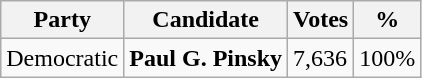<table class="wikitable">
<tr>
<th>Party</th>
<th>Candidate</th>
<th>Votes</th>
<th>%</th>
</tr>
<tr>
<td>Democratic</td>
<td><strong>Paul G. Pinsky</strong></td>
<td>7,636</td>
<td>100%</td>
</tr>
</table>
